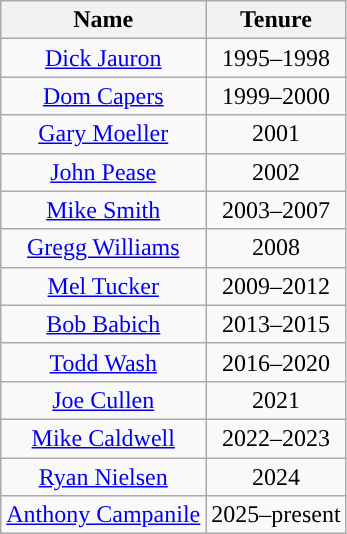<table class="wikitable" style="text-align:center">
<tr>
<th>Name</th>
<th>Tenure</th>
</tr>
<tr>
<td><a href='#'>Dick Jauron</a></td>
<td>1995–1998</td>
</tr>
<tr>
<td><a href='#'>Dom Capers</a></td>
<td>1999–2000</td>
</tr>
<tr>
<td><a href='#'>Gary Moeller</a></td>
<td>2001</td>
</tr>
<tr>
<td><a href='#'>John Pease</a></td>
<td>2002</td>
</tr>
<tr>
<td><a href='#'>Mike Smith</a></td>
<td>2003–2007</td>
</tr>
<tr>
<td><a href='#'>Gregg Williams</a></td>
<td>2008</td>
</tr>
<tr>
<td><a href='#'>Mel Tucker</a></td>
<td>2009–2012</td>
</tr>
<tr>
<td><a href='#'>Bob Babich</a></td>
<td>2013–2015</td>
</tr>
<tr>
<td><a href='#'>Todd Wash</a></td>
<td>2016–2020</td>
</tr>
<tr>
<td><a href='#'>Joe Cullen</a></td>
<td>2021</td>
</tr>
<tr>
<td><a href='#'>Mike Caldwell</a></td>
<td>2022–2023</td>
</tr>
<tr>
<td><a href='#'>Ryan Nielsen</a></td>
<td>2024</td>
</tr>
<tr>
<td><a href='#'>Anthony Campanile</a></td>
<td>2025–present</td>
</tr>
</table>
